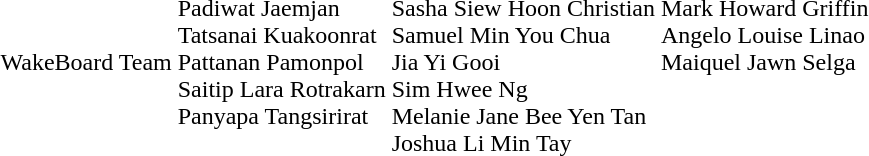<table>
<tr>
<td>WakeBoard Team<br></td>
<td valign=top><br>Padiwat Jaemjan<br>Tatsanai Kuakoonrat<br>Pattanan Pamonpol<br>Saitip Lara Rotrakarn<br>Panyapa Tangsirirat</td>
<td valign=top><br>Sasha Siew Hoon Christian<br>Samuel Min You Chua<br>Jia Yi Gooi<br>Sim Hwee Ng<br>Melanie Jane Bee Yen Tan<br>Joshua Li Min Tay</td>
<td valign=top><br>Mark Howard Griffin<br>Angelo Louise Linao<br>Maiquel Jawn Selga</td>
</tr>
</table>
